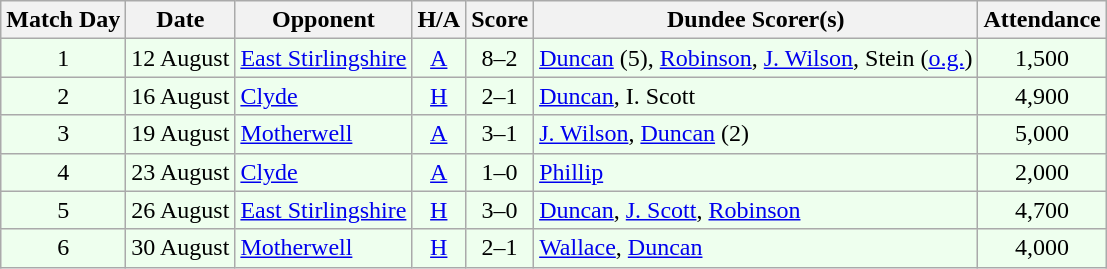<table class="wikitable" style="text-align:center">
<tr>
<th>Match Day</th>
<th>Date</th>
<th>Opponent</th>
<th>H/A</th>
<th>Score</th>
<th>Dundee Scorer(s)</th>
<th>Attendance</th>
</tr>
<tr bgcolor="#EEFFEE">
<td>1</td>
<td align="left">12 August</td>
<td align="left"><a href='#'>East Stirlingshire</a></td>
<td><a href='#'>A</a></td>
<td>8–2</td>
<td align="left"><a href='#'>Duncan</a> (5), <a href='#'>Robinson</a>, <a href='#'>J. Wilson</a>, Stein (<a href='#'>o.g.</a>)</td>
<td>1,500</td>
</tr>
<tr bgcolor="#EEFFEE">
<td>2</td>
<td align="left">16 August</td>
<td align="left"><a href='#'>Clyde</a></td>
<td><a href='#'>H</a></td>
<td>2–1</td>
<td align="left"><a href='#'>Duncan</a>, I. Scott</td>
<td>4,900</td>
</tr>
<tr bgcolor="#EEFFEE">
<td>3</td>
<td align="left">19 August</td>
<td align="left"><a href='#'>Motherwell</a></td>
<td><a href='#'>A</a></td>
<td>3–1</td>
<td align="left"><a href='#'>J. Wilson</a>, <a href='#'>Duncan</a> (2)</td>
<td>5,000</td>
</tr>
<tr bgcolor="#EEFFEE">
<td>4</td>
<td align="left">23 August</td>
<td align="left"><a href='#'>Clyde</a></td>
<td><a href='#'>A</a></td>
<td>1–0</td>
<td align="left"><a href='#'>Phillip</a></td>
<td>2,000</td>
</tr>
<tr bgcolor="#EEFFEE">
<td>5</td>
<td align="left">26 August</td>
<td align="left"><a href='#'>East Stirlingshire</a></td>
<td><a href='#'>H</a></td>
<td>3–0</td>
<td align="left"><a href='#'>Duncan</a>, <a href='#'>J. Scott</a>, <a href='#'>Robinson</a></td>
<td>4,700</td>
</tr>
<tr bgcolor="#EEFFEE">
<td>6</td>
<td align="left">30 August</td>
<td align="left"><a href='#'>Motherwell</a></td>
<td><a href='#'>H</a></td>
<td>2–1</td>
<td align="left"><a href='#'>Wallace</a>, <a href='#'>Duncan</a></td>
<td>4,000</td>
</tr>
</table>
